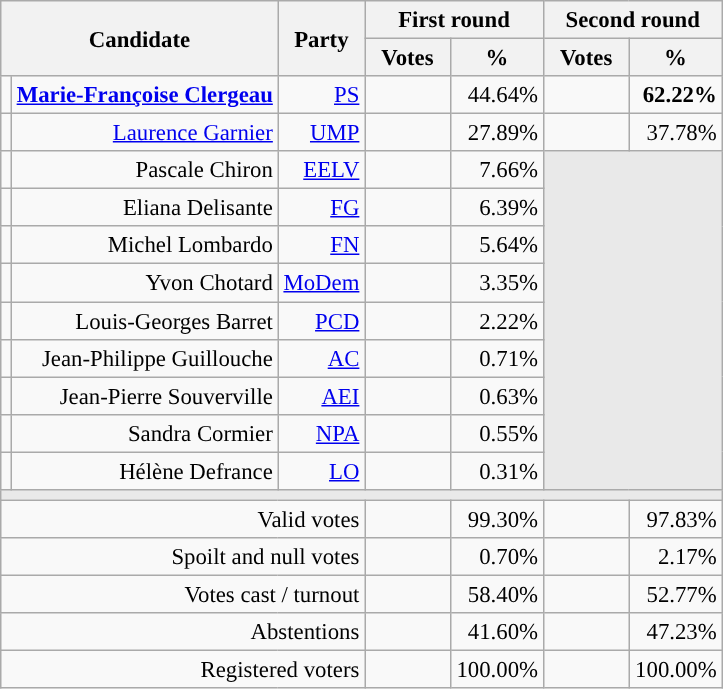<table class="wikitable" style="text-align:right;font-size:95%;">
<tr>
<th rowspan=2 colspan=2>Candidate</th>
<th rowspan=2 colspan=1>Party</th>
<th colspan=2>First round</th>
<th colspan=2>Second round</th>
</tr>
<tr>
<th style="width:50px;">Votes</th>
<th style="width:55px;">%</th>
<th style="width:50px;">Votes</th>
<th style="width:55px;">%</th>
</tr>
<tr>
<td style="color:inherit;background-color:"></td>
<td><strong><a href='#'>Marie-Françoise Clergeau</a></strong></td>
<td><a href='#'>PS</a></td>
<td></td>
<td>44.64%</td>
<td><strong></strong></td>
<td><strong>62.22%</strong></td>
</tr>
<tr>
<td style="color:inherit;background-color:"></td>
<td><a href='#'>Laurence Garnier</a></td>
<td><a href='#'>UMP</a></td>
<td></td>
<td>27.89%</td>
<td></td>
<td>37.78%</td>
</tr>
<tr>
<td style="color:inherit;background-color:"></td>
<td>Pascale Chiron</td>
<td><a href='#'>EELV</a></td>
<td></td>
<td>7.66%</td>
<td colspan="2" rowspan="9" style="background-color:#E9E9E9;"></td>
</tr>
<tr>
<td style="color:inherit;background-color:"></td>
<td>Eliana Delisante</td>
<td><a href='#'>FG</a></td>
<td></td>
<td>6.39%</td>
</tr>
<tr>
<td style="color:inherit;background-color:"></td>
<td>Michel Lombardo</td>
<td><a href='#'>FN</a></td>
<td></td>
<td>5.64%</td>
</tr>
<tr>
<td style="color:inherit;background-color:"></td>
<td>Yvon Chotard</td>
<td><a href='#'>MoDem</a></td>
<td></td>
<td>3.35%</td>
</tr>
<tr>
<td style="color:inherit;background-color:"></td>
<td>Louis-Georges Barret</td>
<td><a href='#'>PCD</a></td>
<td></td>
<td>2.22%</td>
</tr>
<tr>
<td style="color:inherit;background-color:"></td>
<td>Jean-Philippe Guillouche</td>
<td><a href='#'>AC</a></td>
<td></td>
<td>0.71%</td>
</tr>
<tr>
<td style="color:inherit;background-color:"></td>
<td>Jean-Pierre Souverville</td>
<td><a href='#'>AEI</a></td>
<td></td>
<td>0.63%</td>
</tr>
<tr>
<td style="color:inherit;background-color:"></td>
<td>Sandra Cormier</td>
<td><a href='#'>NPA</a></td>
<td></td>
<td>0.55%</td>
</tr>
<tr>
<td style="color:inherit;background-color:"></td>
<td>Hélène Defrance</td>
<td><a href='#'>LO</a></td>
<td></td>
<td>0.31%</td>
</tr>
<tr>
<td colspan=7 style="background-color:#E9E9E9;"></td>
</tr>
<tr>
<td colspan=3>Valid votes</td>
<td></td>
<td>99.30%</td>
<td></td>
<td>97.83%</td>
</tr>
<tr>
<td colspan=3>Spoilt and null votes</td>
<td></td>
<td>0.70%</td>
<td></td>
<td>2.17%</td>
</tr>
<tr>
<td colspan=3>Votes cast / turnout</td>
<td></td>
<td>58.40%</td>
<td></td>
<td>52.77%</td>
</tr>
<tr>
<td colspan=3>Abstentions</td>
<td></td>
<td>41.60%</td>
<td></td>
<td>47.23%</td>
</tr>
<tr>
<td colspan=3>Registered voters</td>
<td></td>
<td>100.00%</td>
<td></td>
<td>100.00%</td>
</tr>
</table>
